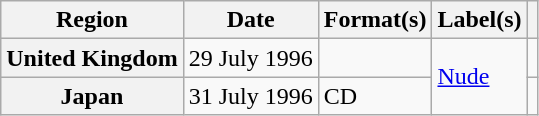<table class="wikitable plainrowheaders">
<tr>
<th scope="col">Region</th>
<th scope="col">Date</th>
<th scope="col">Format(s)</th>
<th scope="col">Label(s)</th>
<th scope="col"></th>
</tr>
<tr>
<th scope="row">United Kingdom</th>
<td>29 July 1996</td>
<td></td>
<td rowspan="2"><a href='#'>Nude</a></td>
<td></td>
</tr>
<tr>
<th scope="row">Japan</th>
<td>31 July 1996</td>
<td>CD</td>
<td></td>
</tr>
</table>
